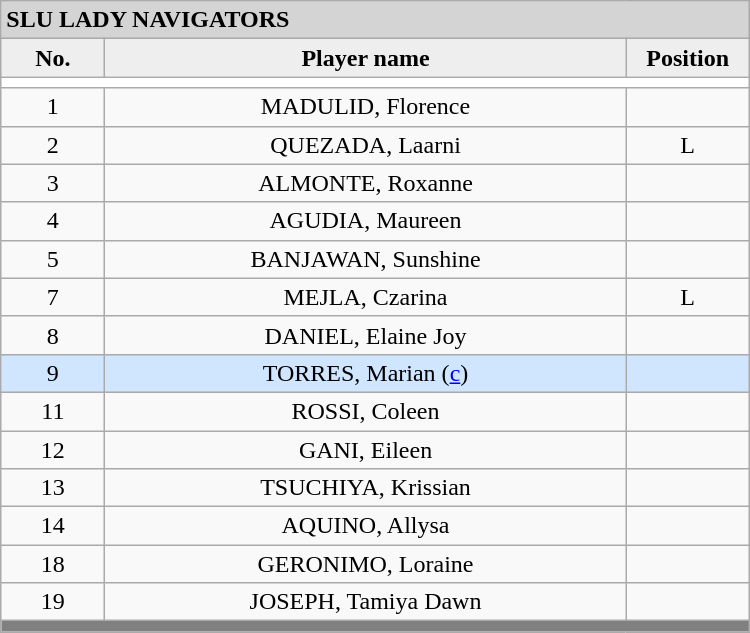<table class='wikitable mw-collapsible mw-collapsed' style='text-align: center; width: 500px; border: none;'>
<tr>
<th style="background:#D4D4D4; text-align:left;" colspan=3> SLU LADY NAVIGATORS</th>
</tr>
<tr style="background:#EEEEEE; font-weight:bold;">
<td width=10%>No.</td>
<td width=50%>Player name</td>
<td width=10%>Position</td>
</tr>
<tr style="background:#FFFFFF;">
<td colspan=3 align=center></td>
</tr>
<tr>
<td align=center>1</td>
<td>MADULID, Florence</td>
<td align=center></td>
</tr>
<tr>
<td align=center>2</td>
<td>QUEZADA, Laarni</td>
<td align=center>L</td>
</tr>
<tr>
<td align=center>3</td>
<td>ALMONTE, Roxanne</td>
<td align=center></td>
</tr>
<tr>
<td align=center>4</td>
<td>AGUDIA, Maureen</td>
<td align=center></td>
</tr>
<tr>
<td align=center>5</td>
<td>BANJAWAN, Sunshine</td>
<td align=center></td>
</tr>
<tr>
<td align=center>7</td>
<td>MEJLA, Czarina</td>
<td align=center>L</td>
</tr>
<tr>
<td align=center>8</td>
<td>DANIEL, Elaine Joy</td>
<td align=center></td>
</tr>
<tr bgcolor=#D0E6FF>
<td align=center>9</td>
<td>TORRES, Marian (<a href='#'>c</a>)</td>
<td align=center></td>
</tr>
<tr>
<td align=center>11</td>
<td>ROSSI, Coleen</td>
<td align=center></td>
</tr>
<tr>
<td align=center>12</td>
<td>GANI, Eileen</td>
<td align=center></td>
</tr>
<tr>
<td align=center>13</td>
<td>TSUCHIYA, Krissian</td>
<td align=center></td>
</tr>
<tr>
<td align=center>14</td>
<td>AQUINO, Allysa</td>
<td align=center></td>
</tr>
<tr>
<td align=center>18</td>
<td>GERONIMO, Loraine</td>
<td align=center></td>
</tr>
<tr>
<td align=center>19</td>
<td>JOSEPH, Tamiya Dawn</td>
<td align=center></td>
</tr>
<tr>
<th style="background:gray;" colspan=3></th>
</tr>
<tr>
</tr>
</table>
